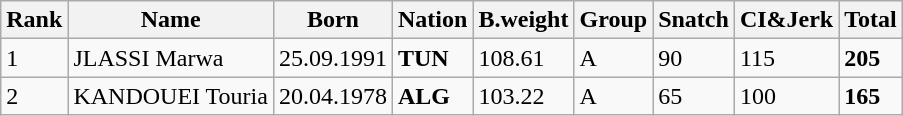<table class="wikitable">
<tr>
<th>Rank</th>
<th>Name</th>
<th>Born</th>
<th>Nation</th>
<th>B.weight</th>
<th>Group</th>
<th>Snatch</th>
<th>CI&Jerk</th>
<th>Total</th>
</tr>
<tr>
<td>1</td>
<td>JLASSI Marwa</td>
<td>25.09.1991</td>
<td><strong>TUN</strong></td>
<td>108.61</td>
<td>A</td>
<td>90</td>
<td>115</td>
<td><strong>205</strong></td>
</tr>
<tr>
<td>2</td>
<td>KANDOUEI Touria</td>
<td>20.04.1978</td>
<td><strong>ALG</strong></td>
<td>103.22</td>
<td>A</td>
<td>65</td>
<td>100</td>
<td><strong>165</strong></td>
</tr>
</table>
